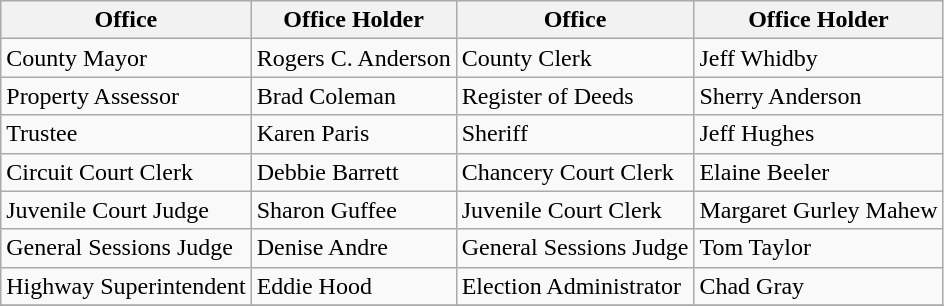<table class="wikitable">
<tr>
<th>Office</th>
<th>Office Holder</th>
<th>Office</th>
<th>Office Holder</th>
</tr>
<tr>
<td>County Mayor</td>
<td>Rogers C. Anderson</td>
<td>County Clerk</td>
<td>Jeff Whidby</td>
</tr>
<tr>
<td>Property Assessor</td>
<td>Brad Coleman</td>
<td>Register of Deeds</td>
<td>Sherry Anderson</td>
</tr>
<tr>
<td>Trustee</td>
<td>Karen Paris</td>
<td>Sheriff</td>
<td>Jeff Hughes</td>
</tr>
<tr>
<td>Circuit Court Clerk</td>
<td>Debbie Barrett</td>
<td>Chancery Court Clerk</td>
<td>Elaine Beeler</td>
</tr>
<tr>
<td>Juvenile Court Judge</td>
<td>Sharon Guffee</td>
<td>Juvenile Court Clerk</td>
<td>Margaret Gurley Mahew</td>
</tr>
<tr>
<td>General Sessions Judge</td>
<td>Denise Andre</td>
<td>General Sessions Judge</td>
<td>Tom Taylor</td>
</tr>
<tr>
<td>Highway Superintendent</td>
<td>Eddie Hood</td>
<td>Election Administrator</td>
<td>Chad Gray</td>
</tr>
<tr>
</tr>
</table>
